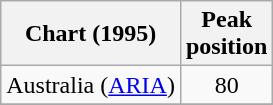<table class="wikitable sortable" border="2">
<tr>
<th>Chart (1995)</th>
<th>Peak <br>position</th>
</tr>
<tr>
<td>Australia (<a href='#'>ARIA</a>)</td>
<td align="center">80</td>
</tr>
<tr>
</tr>
<tr>
</tr>
<tr>
</tr>
</table>
